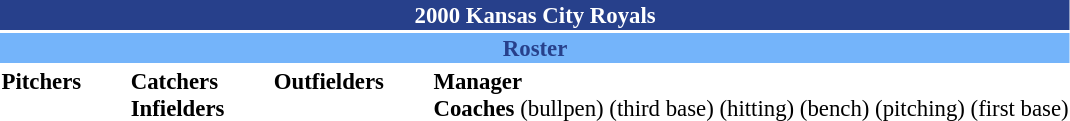<table class="toccolours" style="font-size: 95%;">
<tr>
<th colspan="10" style="background-color: #27408B; color: #FFFFFF; text-align: center;">2000 Kansas City Royals</th>
</tr>
<tr>
<td colspan="10" style="background-color: #74B4FA; color: #27408B; text-align: center;"><strong>Roster</strong></td>
</tr>
<tr>
<td valign="top"><strong>Pitchers</strong><br> 






















</td>
<td width="25px"></td>
<td valign="top"><strong>Catchers</strong><br>



<strong>Infielders</strong>








</td>
<td width="25px"></td>
<td valign="top"><strong>Outfielders</strong><br>





</td>
<td width="25px"></td>
<td valign="top"><strong>Manager</strong><br>
<strong>Coaches</strong>
 (bullpen)
 (third base)
 (hitting)
 (bench)
 (pitching)
 (first base)</td>
</tr>
</table>
